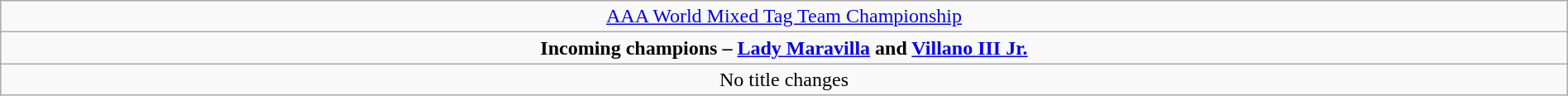<table class="wikitable" style="text-align:center; width:100%;">
<tr>
<td colspan="5" style="text-align: center;"><a href='#'>AAA World Mixed Tag Team Championship</a></td>
</tr>
<tr>
<td colspan="5" style="text-align: center;"><strong>Incoming champions – <a href='#'>Lady Maravilla</a> and <a href='#'>Villano III Jr.</a></strong></td>
</tr>
<tr>
<td colspan="5">No title changes</td>
</tr>
</table>
